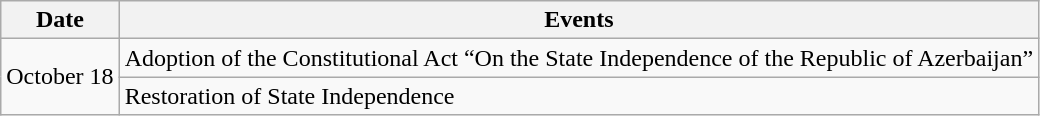<table class="wikitable">
<tr>
<th>Date</th>
<th>Events</th>
</tr>
<tr>
<td rowspan="2">October 18</td>
<td>Adoption of the Constitutional Act “On the State Independence of the Republic of Azerbaijan” </td>
</tr>
<tr>
<td>Restoration of State Independence </td>
</tr>
</table>
